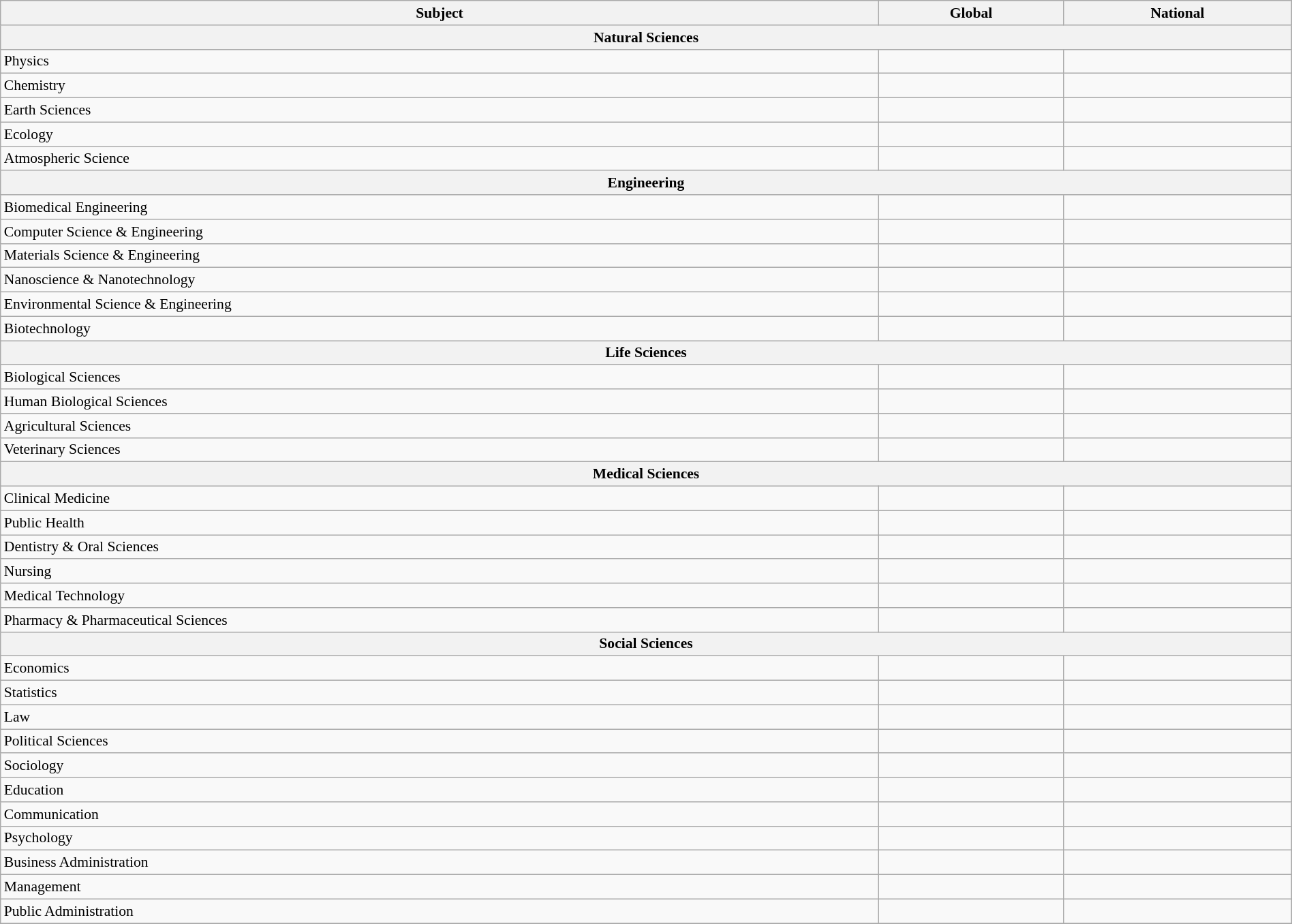<table class="wikitable sortable" style="width: 100%; font-size: 90%">
<tr>
<th>Subject</th>
<th>Global</th>
<th>National</th>
</tr>
<tr>
<th colspan="3">Natural Sciences</th>
</tr>
<tr>
<td>Physics</td>
<td data-sort-value="301–400"></td>
<td data-sort-value="24–28"></td>
</tr>
<tr>
<td>Chemistry</td>
<td data-sort-value="101–150"></td>
<td data-sort-value="5–9"></td>
</tr>
<tr>
<td>Earth Sciences</td>
<td data-sort-value="101–150"></td>
<td data-sort-value="5–10"></td>
</tr>
<tr>
<td>Ecology</td>
<td data-sort-value="101–150"></td>
<td data-sort-value="9–12"></td>
</tr>
<tr>
<td>Atmospheric Science</td>
<td data-sort-value="201–300"></td>
<td data-sort-value="13–22"></td>
</tr>
<tr>
<th colspan="3">Engineering</th>
</tr>
<tr>
<td>Biomedical Engineering</td>
<td data-sort-value="101–150"></td>
<td data-sort-value="2–5"></td>
</tr>
<tr>
<td>Computer Science & Engineering</td>
<td data-sort-value="401–500"></td>
<td data-sort-value="11–16"></td>
</tr>
<tr>
<td>Materials Science & Engineering</td>
<td data-sort-value="201–300"></td>
<td data-sort-value="8–13"></td>
</tr>
<tr>
<td>Nanoscience & Nanotechnology</td>
<td data-sort-value="151–200"></td>
<td data-sort-value="6–7"></td>
</tr>
<tr>
<td>Environmental Science & Engineering</td>
<td data-sort-value="201–300"></td>
<td data-sort-value="7–12"></td>
</tr>
<tr>
<td>Biotechnology</td>
<td data-sort-value="101–150"></td>
<td data-sort-value="2–7"></td>
</tr>
<tr>
<th colspan="3">Life Sciences</th>
</tr>
<tr>
<td>Biological Sciences</td>
<td data-sort-value="48"></td>
<td data-sort-value="3"></td>
</tr>
<tr>
<td>Human Biological Sciences</td>
<td data-sort-value="35"></td>
<td data-sort-value="1"></td>
</tr>
<tr>
<td>Agricultural Sciences</td>
<td data-sort-value="201–300"></td>
<td data-sort-value="9–15"></td>
</tr>
<tr>
<td>Veterinary Sciences</td>
<td data-sort-value="34"></td>
<td data-sort-value="2"></td>
</tr>
<tr>
<th colspan="3">Medical Sciences</th>
</tr>
<tr>
<td>Clinical Medicine</td>
<td data-sort-value="48"></td>
<td data-sort-value="3"></td>
</tr>
<tr>
<td>Public Health</td>
<td data-sort-value="41"></td>
<td data-sort-value="1"></td>
</tr>
<tr>
<td>Dentistry & Oral Sciences</td>
<td data-sort-value="36"></td>
<td data-sort-value="1"></td>
</tr>
<tr>
<td>Nursing</td>
<td data-sort-value="101–150"></td>
<td data-sort-value="1–2"></td>
</tr>
<tr>
<td>Medical Technology</td>
<td data-sort-value="45"></td>
<td data-sort-value="6"></td>
</tr>
<tr>
<td>Pharmacy & Pharmaceutical Sciences</td>
<td data-sort-value="27"></td>
<td data-sort-value="1"></td>
</tr>
<tr>
<th colspan="3">Social Sciences</th>
</tr>
<tr>
<td>Economics</td>
<td data-sort-value="301–400"></td>
<td data-sort-value="14–22"></td>
</tr>
<tr>
<td>Statistics</td>
<td data-sort-value="151–200"></td>
<td data-sort-value="7–11"></td>
</tr>
<tr>
<td>Law</td>
<td data-sort-value="151–200"></td>
<td data-sort-value="1–2"></td>
</tr>
<tr>
<td>Political Sciences</td>
<td data-sort-value="51–75"></td>
<td data-sort-value="3–4"></td>
</tr>
<tr>
<td>Sociology</td>
<td data-sort-value="151–200"></td>
<td data-sort-value="9–11"></td>
</tr>
<tr>
<td>Education</td>
<td data-sort-value="301–400"></td>
<td data-sort-value="6–18"></td>
</tr>
<tr>
<td>Communication</td>
<td data-sort-value="51–75"></td>
<td data-sort-value="4–6"></td>
</tr>
<tr>
<td>Psychology</td>
<td data-sort-value="76–100"></td>
<td data-sort-value="5–6"></td>
</tr>
<tr>
<td>Business Administration</td>
<td data-sort-value="301–400"></td>
<td data-sort-value="9–12"></td>
</tr>
<tr>
<td>Management</td>
<td data-sort-value="401–500"></td>
<td data-sort-value="14–21"></td>
</tr>
<tr>
<td>Public Administration</td>
<td data-sort-value="101–150"></td>
<td data-sort-value="4–6"></td>
</tr>
<tr>
</tr>
</table>
